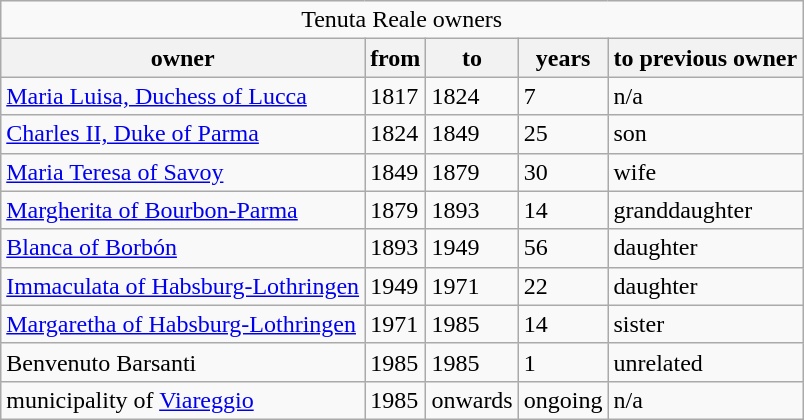<table class="wikitable unsortable">
<tr>
<td colspan="5" style="text-align:center;">Tenuta Reale owners</td>
</tr>
<tr>
<th>owner</th>
<th>from</th>
<th>to</th>
<th>years</th>
<th>to previous owner</th>
</tr>
<tr>
<td><a href='#'>Maria Luisa, Duchess of Lucca</a></td>
<td>1817</td>
<td>1824</td>
<td>7</td>
<td>n/a</td>
</tr>
<tr>
<td><a href='#'>Charles II, Duke of Parma</a></td>
<td>1824</td>
<td>1849</td>
<td>25</td>
<td>son</td>
</tr>
<tr>
<td><a href='#'>Maria Teresa of Savoy</a></td>
<td>1849</td>
<td>1879</td>
<td>30</td>
<td>wife</td>
</tr>
<tr>
<td><a href='#'>Margherita of Bourbon-Parma</a></td>
<td>1879</td>
<td>1893</td>
<td>14</td>
<td>granddaughter</td>
</tr>
<tr>
<td><a href='#'>Blanca of Borbón</a></td>
<td>1893</td>
<td>1949</td>
<td>56</td>
<td>daughter</td>
</tr>
<tr>
<td><a href='#'>Immaculata of Habsburg-Lothringen</a></td>
<td>1949</td>
<td>1971</td>
<td>22</td>
<td>daughter</td>
</tr>
<tr>
<td><a href='#'>Margaretha of Habsburg-Lothringen</a></td>
<td>1971</td>
<td>1985</td>
<td>14</td>
<td>sister</td>
</tr>
<tr>
<td>Benvenuto Barsanti</td>
<td>1985</td>
<td>1985</td>
<td>1</td>
<td>unrelated</td>
</tr>
<tr>
<td>municipality of <a href='#'>Viareggio</a></td>
<td>1985</td>
<td>onwards</td>
<td>ongoing</td>
<td>n/a</td>
</tr>
</table>
